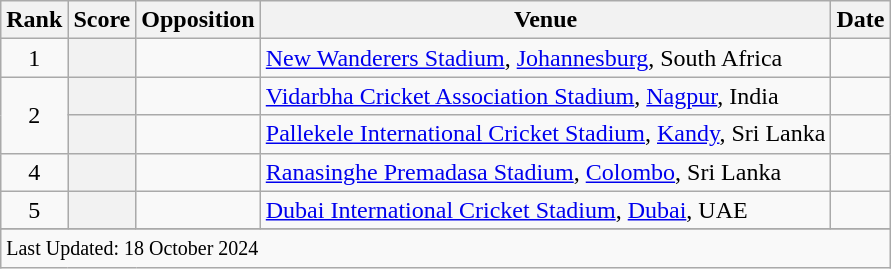<table class="wikitable plainrowheaders sortable">
<tr>
<th scope=col>Rank</th>
<th scope=col>Score</th>
<th scope=col>Opposition</th>
<th scope=col>Venue</th>
<th scope=col>Date</th>
</tr>
<tr>
<td align=center>1</td>
<th scope=row style=text-align:center;></th>
<td></td>
<td><a href='#'>New Wanderers Stadium</a>, <a href='#'>Johannesburg</a>, South Africa</td>
<td> </td>
</tr>
<tr>
<td align=center rowspan=2>2</td>
<th scope=row style=text-align:center;></th>
<td></td>
<td><a href='#'>Vidarbha Cricket Association Stadium</a>, <a href='#'>Nagpur</a>, India</td>
<td></td>
</tr>
<tr>
<th scope=row style=text-align:center;></th>
<td></td>
<td><a href='#'>Pallekele International Cricket Stadium</a>, <a href='#'>Kandy</a>, Sri Lanka</td>
<td></td>
</tr>
<tr>
<td align=center>4</td>
<th scope=row style=text-align:center;></th>
<td></td>
<td><a href='#'>Ranasinghe Premadasa Stadium</a>, <a href='#'>Colombo</a>, Sri Lanka</td>
<td></td>
</tr>
<tr>
<td align=center>5</td>
<th scope=row style=text-align:center;></th>
<td></td>
<td><a href='#'>Dubai International Cricket Stadium</a>, <a href='#'>Dubai</a>, UAE</td>
<td></td>
</tr>
<tr>
</tr>
<tr class=sortbottom>
<td colspan=5><small>Last Updated: 18 October 2024</small></td>
</tr>
</table>
